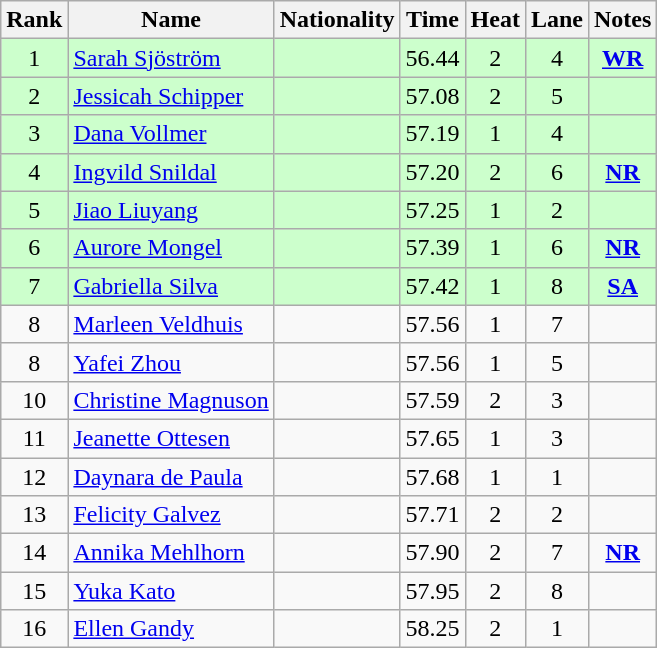<table class="wikitable sortable" style="text-align:center">
<tr>
<th>Rank</th>
<th>Name</th>
<th>Nationality</th>
<th>Time</th>
<th>Heat</th>
<th>Lane</th>
<th>Notes</th>
</tr>
<tr bgcolor=ccffcc>
<td>1</td>
<td align=left><a href='#'>Sarah Sjöström</a></td>
<td align=left></td>
<td>56.44</td>
<td>2</td>
<td>4</td>
<td><strong><a href='#'>WR</a></strong></td>
</tr>
<tr bgcolor=ccffcc>
<td>2</td>
<td align=left><a href='#'>Jessicah Schipper</a></td>
<td align=left></td>
<td>57.08</td>
<td>2</td>
<td>5</td>
<td></td>
</tr>
<tr bgcolor=ccffcc>
<td>3</td>
<td align=left><a href='#'>Dana Vollmer</a></td>
<td align=left></td>
<td>57.19</td>
<td>1</td>
<td>4</td>
<td></td>
</tr>
<tr bgcolor=ccffcc>
<td>4</td>
<td align=left><a href='#'>Ingvild Snildal</a></td>
<td align=left></td>
<td>57.20</td>
<td>2</td>
<td>6</td>
<td><strong><a href='#'>NR</a></strong></td>
</tr>
<tr bgcolor=ccffcc>
<td>5</td>
<td align=left><a href='#'>Jiao Liuyang</a></td>
<td align=left></td>
<td>57.25</td>
<td>1</td>
<td>2</td>
<td></td>
</tr>
<tr bgcolor=ccffcc>
<td>6</td>
<td align=left><a href='#'>Aurore Mongel</a></td>
<td align=left></td>
<td>57.39</td>
<td>1</td>
<td>6</td>
<td><strong><a href='#'>NR</a></strong></td>
</tr>
<tr bgcolor=ccffcc>
<td>7</td>
<td align=left><a href='#'>Gabriella Silva</a></td>
<td align=left></td>
<td>57.42</td>
<td>1</td>
<td>8</td>
<td><strong><a href='#'>SA</a></strong></td>
</tr>
<tr>
<td>8</td>
<td align=left><a href='#'>Marleen Veldhuis</a></td>
<td align=left></td>
<td>57.56</td>
<td>1</td>
<td>7</td>
<td></td>
</tr>
<tr>
<td>8</td>
<td align=left><a href='#'>Yafei Zhou</a></td>
<td align=left></td>
<td>57.56</td>
<td>1</td>
<td>5</td>
<td></td>
</tr>
<tr>
<td>10</td>
<td align=left><a href='#'>Christine Magnuson</a></td>
<td align=left></td>
<td>57.59</td>
<td>2</td>
<td>3</td>
<td></td>
</tr>
<tr>
<td>11</td>
<td align=left><a href='#'>Jeanette Ottesen</a></td>
<td align=left></td>
<td>57.65</td>
<td>1</td>
<td>3</td>
<td></td>
</tr>
<tr>
<td>12</td>
<td align=left><a href='#'>Daynara de Paula</a></td>
<td align=left></td>
<td>57.68</td>
<td>1</td>
<td>1</td>
<td></td>
</tr>
<tr>
<td>13</td>
<td align=left><a href='#'>Felicity Galvez</a></td>
<td align=left></td>
<td>57.71</td>
<td>2</td>
<td>2</td>
<td></td>
</tr>
<tr>
<td>14</td>
<td align=left><a href='#'>Annika Mehlhorn</a></td>
<td align=left></td>
<td>57.90</td>
<td>2</td>
<td>7</td>
<td><strong><a href='#'>NR</a></strong></td>
</tr>
<tr>
<td>15</td>
<td align=left><a href='#'>Yuka Kato</a></td>
<td align=left></td>
<td>57.95</td>
<td>2</td>
<td>8</td>
<td></td>
</tr>
<tr>
<td>16</td>
<td align=left><a href='#'>Ellen Gandy</a></td>
<td align=left></td>
<td>58.25</td>
<td>2</td>
<td>1</td>
<td></td>
</tr>
</table>
